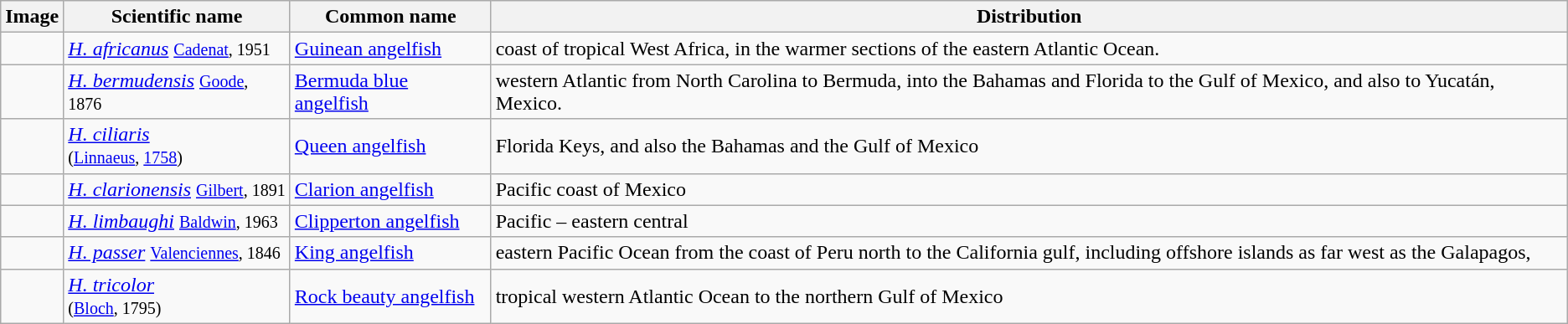<table class="wikitable">
<tr>
<th>Image</th>
<th>Scientific name</th>
<th>Common name</th>
<th>Distribution</th>
</tr>
<tr>
<td></td>
<td><em><a href='#'>H. africanus</a></em> <small><a href='#'>Cadenat</a>, 1951</small></td>
<td><a href='#'>Guinean angelfish</a></td>
<td>coast of tropical West Africa, in the warmer sections of the eastern Atlantic Ocean.</td>
</tr>
<tr>
<td></td>
<td><em><a href='#'>H. bermudensis</a></em> <small><a href='#'>Goode</a>, 1876</small></td>
<td><a href='#'>Bermuda blue angelfish</a></td>
<td>western Atlantic from North Carolina to Bermuda, into the Bahamas and Florida to the Gulf of Mexico, and also to Yucatán, Mexico.</td>
</tr>
<tr>
<td></td>
<td><em><a href='#'>H. ciliaris</a></em><br><small>(<a href='#'>Linnaeus</a>, <a href='#'>1758</a>)</small></td>
<td><a href='#'>Queen angelfish</a></td>
<td>Florida Keys, and also the Bahamas and the Gulf of Mexico</td>
</tr>
<tr>
<td></td>
<td><em><a href='#'>H. clarionensis</a></em> <small><a href='#'>Gilbert</a>, 1891</small></td>
<td><a href='#'>Clarion angelfish</a></td>
<td>Pacific coast of Mexico</td>
</tr>
<tr>
<td></td>
<td><em><a href='#'>H. limbaughi</a></em> <small><a href='#'>Baldwin</a>, 1963</small></td>
<td><a href='#'>Clipperton angelfish</a></td>
<td>Pacific – eastern central</td>
</tr>
<tr>
<td></td>
<td><em><a href='#'>H. passer</a></em> <small><a href='#'>Valenciennes</a>, 1846</small></td>
<td><a href='#'>King angelfish</a></td>
<td>eastern Pacific Ocean from the coast of Peru north to the California gulf, including offshore islands as far west as the Galapagos,</td>
</tr>
<tr>
<td></td>
<td><em><a href='#'>H. tricolor</a></em><br><small>(<a href='#'>Bloch</a>, 1795)</small></td>
<td><a href='#'>Rock beauty angelfish</a></td>
<td>tropical western Atlantic Ocean to the northern Gulf of Mexico</td>
</tr>
</table>
